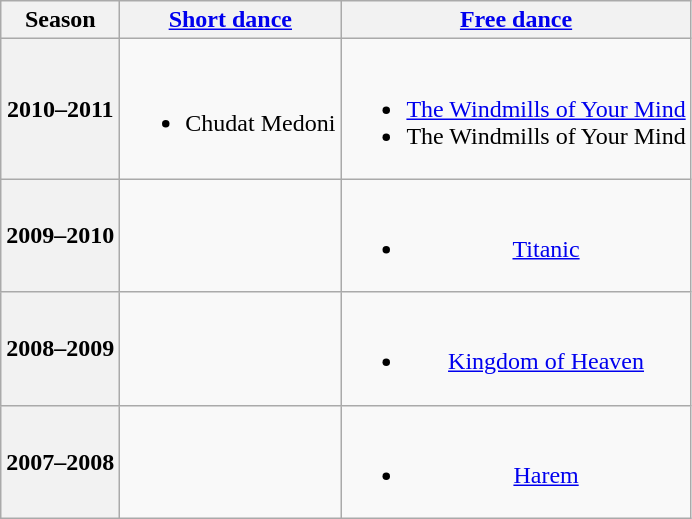<table class=wikitable style=text-align:center>
<tr>
<th>Season</th>
<th><a href='#'>Short dance</a></th>
<th><a href='#'>Free dance</a></th>
</tr>
<tr>
<th>2010–2011 <br> </th>
<td><br><ul><li>Chudat Medoni <br></li></ul></td>
<td><br><ul><li><a href='#'>The Windmills of Your Mind</a> <br></li><li>The Windmills of Your Mind <br></li></ul></td>
</tr>
<tr>
<th>2009–2010 <br> </th>
<td></td>
<td><br><ul><li><a href='#'>Titanic</a> <br></li></ul></td>
</tr>
<tr>
<th>2008–2009 <br> </th>
<td></td>
<td><br><ul><li><a href='#'>Kingdom of Heaven</a> <br></li></ul></td>
</tr>
<tr>
<th>2007–2008 <br> </th>
<td></td>
<td><br><ul><li><a href='#'>Harem</a> <br></li></ul></td>
</tr>
</table>
